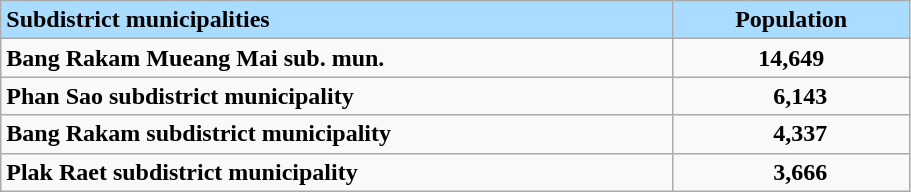<table class="wikitable" style="width:48%; display:inline-table;">
<tr>
<th scope="col" style= "width:74%; background: #aadcff; text-align:left;"><strong>Subdistrict municipalities</strong></th>
<th scope="col" style= "width:26%; background: #aadcff; text-align:center;"><strong>Population</strong></th>
</tr>
<tr>
<td><strong>Bang Rakam Mueang Mai sub. mun.</strong></td>
<td style="text-align:center;"><strong>14,649</strong></td>
</tr>
<tr>
<td><strong>Phan Sao subdistrict municipality</strong></td>
<td style="text-align:center;">   <strong>6,143</strong></td>
</tr>
<tr>
<td><strong>Bang Rakam subdistrict municipality</strong></td>
<td style="text-align:center;">   <strong>4,337</strong></td>
</tr>
<tr>
<td><strong>Plak Raet subdistrict municipality</strong></td>
<td style="text-align:center;">   <strong>3,666</strong></td>
</tr>
</table>
